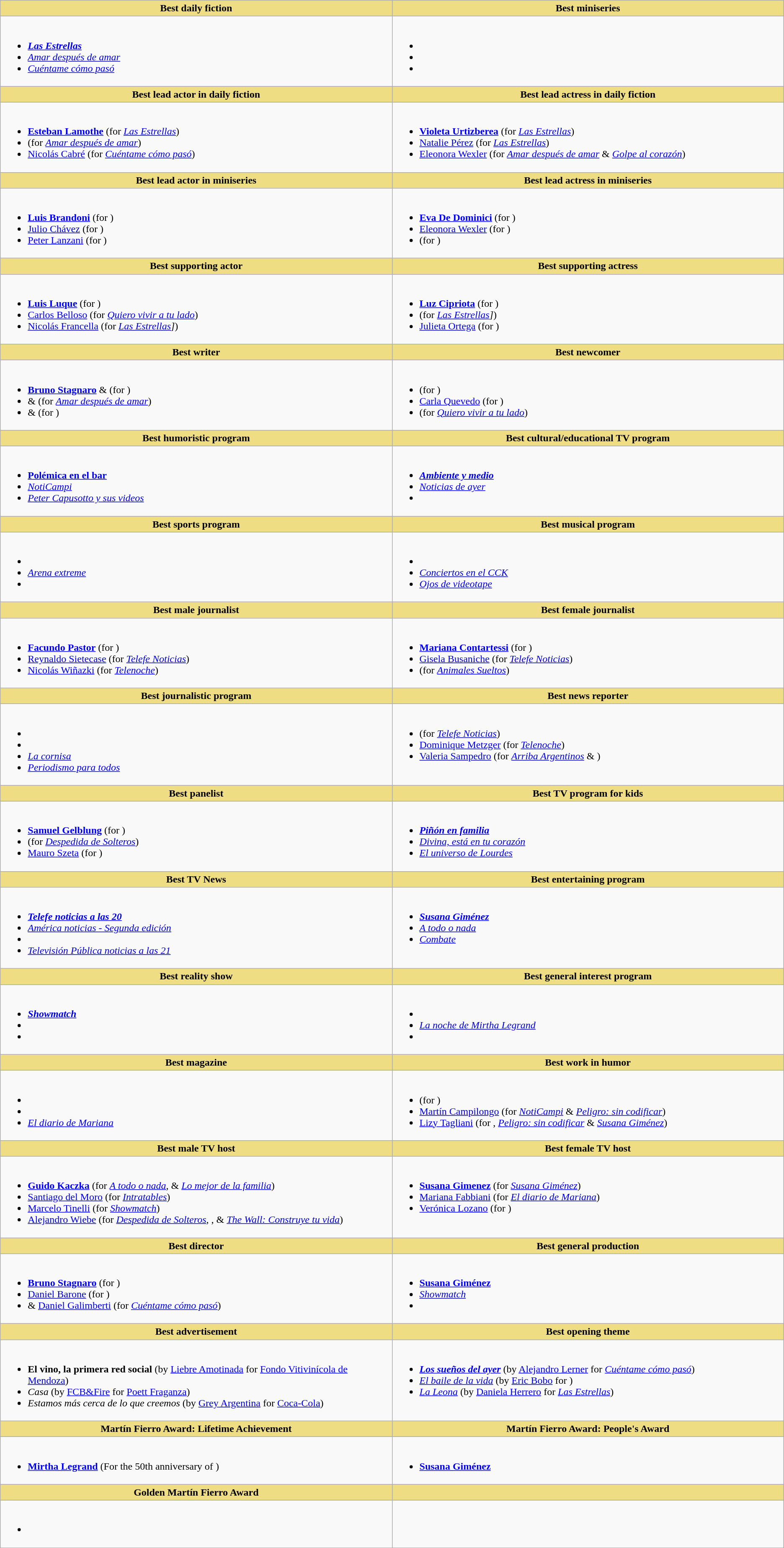<table class=wikitable>
<tr>
<th style="background:#EEDD82; width:50%">Best daily fiction</th>
<th style="background:#EEDD82; width:50%">Best miniseries</th>
</tr>
<tr>
<td valign="top"><br><ul><li><strong><em><a href='#'>Las Estrellas</a></em></strong></li><li><em><a href='#'>Amar después de amar</a></em></li><li><em><a href='#'>Cuéntame cómo pasó</a></em></li></ul></td>
<td valign="top"><br><ul><li><strong><em></em></strong></li><li><em></em></li><li><em></em></li></ul></td>
</tr>
<tr>
<th style="background:#EEDD82; width:50%">Best lead actor in daily fiction</th>
<th style="background:#EEDD82; width:50%">Best lead actress in daily fiction</th>
</tr>
<tr>
<td valign="top"><br><ul><li><strong><a href='#'>Esteban Lamothe</a></strong> (for <em><a href='#'>Las Estrellas</a></em>)</li><li> (for <em><a href='#'>Amar después de amar</a></em>)</li><li><a href='#'>Nicolás Cabré</a> (for <em><a href='#'>Cuéntame cómo pasó</a></em>)</li></ul></td>
<td valign="top"><br><ul><li><strong><a href='#'>Violeta Urtizberea</a></strong> (for <em><a href='#'>Las Estrellas</a></em>)</li><li><a href='#'>Natalie Pérez</a> (for <em><a href='#'>Las Estrellas</a></em>)</li><li><a href='#'>Eleonora Wexler</a> (for <em><a href='#'>Amar después de amar</a></em> & <em><a href='#'>Golpe al corazón</a></em>)</li></ul></td>
</tr>
<tr>
<th style="background:#EEDD82; width:50%">Best lead actor in miniseries</th>
<th style="background:#EEDD82; width:50%">Best lead actress in miniseries</th>
</tr>
<tr>
<td valign="top"><br><ul><li><strong><a href='#'>Luis Brandoni</a></strong> (for <em></em>)</li><li><a href='#'>Julio Chávez</a> (for <em></em>)</li><li><a href='#'>Peter Lanzani</a> (for <em></em>)</li></ul></td>
<td valign="top"><br><ul><li><strong><a href='#'>Eva De Dominici</a></strong> (for <em></em>)</li><li><a href='#'>Eleonora Wexler</a> (for <em></em>)</li><li> (for <em></em>)</li></ul></td>
</tr>
<tr>
<th style="background:#EEDD82; width:50%">Best supporting actor</th>
<th style="background:#EEDD82; width:50%">Best supporting actress</th>
</tr>
<tr>
<td valign="top"><br><ul><li><strong><a href='#'>Luis Luque</a></strong> (for <em></em>)</li><li><a href='#'>Carlos Belloso</a> (for <em><a href='#'>Quiero vivir a tu lado</a></em>)</li><li><a href='#'>Nicolás Francella</a> (for <em><a href='#'>Las Estrellas</a>]</em>)</li></ul></td>
<td valign="top"><br><ul><li><strong><a href='#'>Luz Cipriota</a></strong> (for <em></em>)</li><li> (for <em><a href='#'>Las Estrellas</a>]</em>)</li><li><a href='#'>Julieta Ortega</a> (for <em></em>)</li></ul></td>
</tr>
<tr>
<th style="background:#EEDD82; width:50%">Best writer</th>
<th style="background:#EEDD82; width:50%">Best newcomer</th>
</tr>
<tr>
<td valign="top"><br><ul><li><strong><a href='#'>Bruno Stagnaro</a></strong> & <strong></strong> (for <em></em>)</li><li> &  (for <em><a href='#'>Amar después de amar</a></em>)</li><li> &  (for <em></em>)</li></ul></td>
<td valign="top"><br><ul><li><strong></strong> (for <em></em>)</li><li><a href='#'>Carla Quevedo</a> (for <em></em>)</li><li> (for <em><a href='#'>Quiero vivir a tu lado</a></em>)</li></ul></td>
</tr>
<tr>
<th style="background:#EEDD82; width:50%">Best humoristic program</th>
<th style="background:#EEDD82; width:50%">Best cultural/educational TV program</th>
</tr>
<tr>
<td valign="top"><br><ul><li><strong><a href='#'>Polémica en el bar</a></strong></li><li><em><a href='#'>NotiCampi</a></em></li><li><em><a href='#'>Peter Capusotto y sus videos</a></em></li></ul></td>
<td valign="top"><br><ul><li><strong><em><a href='#'>Ambiente y medio</a></em></strong></li><li><em><a href='#'>Noticias de ayer</a></em></li><li><em></em></li></ul></td>
</tr>
<tr>
<th style="background:#EEDD82; width:50%">Best sports program</th>
<th style="background:#EEDD82; width:50%">Best musical program</th>
</tr>
<tr>
<td valign="top"><br><ul><li><strong><em></em></strong></li><li><em><a href='#'>Arena extreme</a></em></li><li><em></em></li></ul></td>
<td valign="top"><br><ul><li><strong><em></em></strong></li><li><em><a href='#'>Conciertos en el CCK</a></em></li><li><em><a href='#'>Ojos de videotape</a></em></li></ul></td>
</tr>
<tr>
<th style="background:#EEDD82; width:50%">Best male journalist</th>
<th style="background:#EEDD82; width:50%">Best female journalist</th>
</tr>
<tr>
<td valign="top"><br><ul><li><strong><a href='#'>Facundo Pastor</a></strong> (for <em></em>)</li><li><a href='#'>Reynaldo Sietecase</a> (for <em><a href='#'>Telefe Noticias</a></em>)</li><li><a href='#'>Nicolás Wiñazki</a> (for <em><a href='#'>Telenoche</a></em>)</li></ul></td>
<td valign="top"><br><ul><li><strong><a href='#'>Mariana Contartessi</a></strong> (for <em></em>)</li><li><a href='#'>Gisela Busaniche</a> (for <em><a href='#'>Telefe Noticias</a></em>)</li><li> (for <em><a href='#'>Animales Sueltos</a></em>)</li></ul></td>
</tr>
<tr>
<th style="background:#EEDD82; width:50%">Best journalistic program</th>
<th style="background:#EEDD82; width:50%">Best news reporter</th>
</tr>
<tr>
<td valign="top"><br><ul><li><strong><em></em></strong></li><li><em></em></li><li><em><a href='#'>La cornisa</a></em></li><li><em><a href='#'>Periodismo para todos</a></em></li></ul></td>
<td valign="top"><br><ul><li><strong></strong> (for <em><a href='#'>Telefe Noticias</a></em>)</li><li><a href='#'>Dominique Metzger</a> (for <em><a href='#'>Telenoche</a></em>)</li><li><a href='#'>Valeria Sampedro</a> (for <em><a href='#'>Arriba Argentinos</a></em> & <em></em>)</li></ul></td>
</tr>
<tr>
<th style="background:#EEDD82; width:50%">Best panelist</th>
<th style="background:#EEDD82; width:50%">Best TV program for kids</th>
</tr>
<tr>
<td valign="top"><br><ul><li><strong><a href='#'>Samuel Gelblung</a></strong> (for <em></em>)</li><li> (for <em><a href='#'>Despedida de Solteros</a></em>)</li><li><a href='#'>Mauro Szeta</a> (for <em></em>)</li></ul></td>
<td valign="top"><br><ul><li><strong><em><a href='#'>Piñón en familia</a></em></strong></li><li><em><a href='#'>Divina, está en tu corazón</a></em></li><li><em><a href='#'>El universo de Lourdes</a></em></li></ul></td>
</tr>
<tr>
<th style="background:#EEDD82; width:50%">Best TV News</th>
<th style="background:#EEDD82; width:50%">Best entertaining program</th>
</tr>
<tr>
<td valign="top"><br><ul><li><strong><em><a href='#'>Telefe noticias a las 20</a></em></strong></li><li><em><a href='#'>América noticias - Segunda edición</a></em></li><li><em></em></li><li><em><a href='#'>Televisión Pública noticias a las 21</a></em></li></ul></td>
<td valign="top"><br><ul><li><strong><em><a href='#'>Susana Giménez</a></em></strong></li><li><em><a href='#'>A todo o nada</a></em></li><li><em><a href='#'>Combate</a></em></li></ul></td>
</tr>
<tr>
<th style="background:#EEDD82; width:50%">Best reality show</th>
<th style="background:#EEDD82; width:50%">Best general interest program</th>
</tr>
<tr>
<td valign="top"><br><ul><li><strong><em><a href='#'>Showmatch</a></em></strong></li><li><em></em></li><li><em></em></li></ul></td>
<td valign="top"><br><ul><li><strong><em></em></strong></li><li><em><a href='#'>La noche de Mirtha Legrand</a></em></li><li><em></em></li></ul></td>
</tr>
<tr>
<th style="background:#EEDD82; width:50%">Best magazine</th>
<th style="background:#EEDD82; width:50%">Best work in humor</th>
</tr>
<tr>
<td valign="top"><br><ul><li><strong><em></em></strong></li><li><em></em></li><li><em><a href='#'>El diario de Mariana</a></em></li></ul></td>
<td valign="top"><br><ul><li><strong></strong> (for <em></em>)</li><li><a href='#'>Martín Campilongo</a> (for <em><a href='#'>NotiCampi</a></em> & <em><a href='#'>Peligro: sin codificar</a></em>)</li><li><a href='#'>Lizy Tagliani</a> (for <em></em>, <em><a href='#'>Peligro: sin codificar</a></em> & <em><a href='#'>Susana Giménez</a></em>)</li></ul></td>
</tr>
<tr>
<th style="background:#EEDD82; width:50%">Best male TV host</th>
<th style="background:#EEDD82; width:50%">Best female TV host</th>
</tr>
<tr>
<td valign="top"><br><ul><li><strong><a href='#'>Guido Kaczka</a></strong> (for <em><a href='#'>A todo o nada</a></em>, <em></em> & <em><a href='#'>Lo mejor de la familia</a></em>)</li><li><a href='#'>Santiago del Moro</a> (for <em><a href='#'>Intratables</a></em>)</li><li><a href='#'>Marcelo Tinelli</a> (for <em><a href='#'>Showmatch</a></em>)</li><li><a href='#'>Alejandro Wiebe</a> (for <em><a href='#'>Despedida de Solteros</a></em>, <em></em>, <em></em> & <em><a href='#'>The Wall: Construye tu vida</a></em>)</li></ul></td>
<td valign="top"><br><ul><li><strong><a href='#'>Susana Gimenez</a></strong> (for <em><a href='#'>Susana Giménez</a></em>)</li><li><a href='#'>Mariana Fabbiani</a> (for <em><a href='#'>El diario de Mariana</a></em>)</li><li><a href='#'>Verónica Lozano</a> (for <em></em>)</li></ul></td>
</tr>
<tr>
<th style="background:#EEDD82; width:50%">Best director</th>
<th style="background:#EEDD82; width:50%">Best general production</th>
</tr>
<tr>
<td valign="top"><br><ul><li><strong><a href='#'>Bruno Stagnaro</a></strong> (for <em></em>)</li><li><a href='#'>Daniel Barone</a> (for <em></em>)</li><li> & <a href='#'>Daniel Galimberti</a> (for <em><a href='#'>Cuéntame cómo pasó</a></em>)</li></ul></td>
<td valign="top"><br><ul><li><strong><a href='#'>Susana Giménez</a></strong></li><li><em><a href='#'>Showmatch</a></em></li><li><em></em></li></ul></td>
</tr>
<tr>
<th style="background:#EEDD82; width:50%">Best advertisement</th>
<th style="background:#EEDD82; width:50%">Best opening theme</th>
</tr>
<tr>
<td valign="top"><br><ul><li><strong>El vino, la primera red social</strong> (by <a href='#'>Liebre Amotinada</a> for <a href='#'>Fondo Vitivinícola de Mendoza</a>)</li><li><em>Casa</em> (by <a href='#'>FCB&Fire</a> for <a href='#'>Poett Fraganza</a>)</li><li><em>Estamos más cerca de lo que creemos	</em> (by <a href='#'>Grey Argentina</a> for <a href='#'>Coca-Cola</a>)</li></ul></td>
<td valign="top"><br><ul><li><strong><em><a href='#'>Los sueños del ayer</a></em></strong> (by <a href='#'>Alejandro Lerner</a> for <em><a href='#'>Cuéntame cómo pasó</a></em>)</li><li><em><a href='#'>El baile de la vida</a></em> (by <a href='#'>Eric Bobo</a> for <em></em>)</li><li><em><a href='#'>La Leona</a></em> (by <a href='#'>Daniela Herrero</a> for <em><a href='#'>Las Estrellas</a></em>)</li></ul></td>
</tr>
<tr>
<th style="background:#EEDD82; width:50%">Martín Fierro Award: Lifetime Achievement</th>
<th style="background:#EEDD82; width:50%">Martín Fierro Award: People's Award</th>
</tr>
<tr>
<td valign="top"><br><ul><li><strong><a href='#'>Mirtha Legrand</a></strong>  (For the 50th anniversary of <em></em>)</li></ul></td>
<td valign="top"><br><ul><li><strong><a href='#'>Susana Giménez</a></strong></li></ul></td>
</tr>
<tr>
<th style="background:#EEDD82; width:50%">Golden Martín Fierro Award</th>
<th style="background:#EEDD82; width:50%"></th>
</tr>
<tr>
<td valign="top"><br><ul><li><strong><em></em></strong></li></ul></td>
<td valign="top"></td>
</tr>
<tr>
</tr>
</table>
